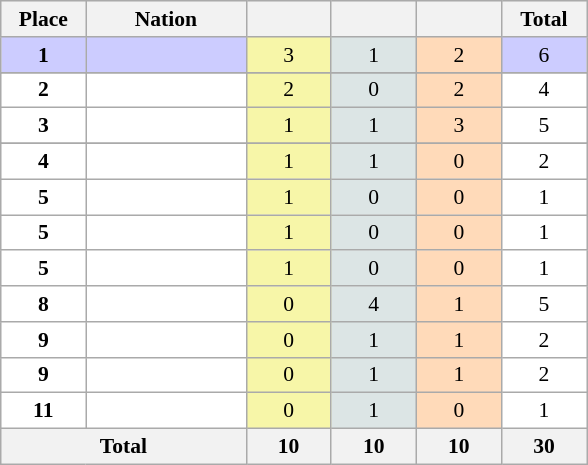<table class=wikitable style="border:1px solid #AAAAAA;font-size:90%">
<tr bgcolor="#EFEFEF">
<th width=50>Place</th>
<th width=100>Nation</th>
<th width=50></th>
<th width=50></th>
<th width=50></th>
<th width=50>Total</th>
</tr>
<tr align="center" valign="top" bgcolor="#CCCCFF">
<td><strong>1</strong></td>
<td align="left"></td>
<td style="background:#F7F6A8;">3</td>
<td style="background:#DCE5E5;">1</td>
<td style="background:#FFDAB9;">2</td>
<td>6</td>
</tr>
<tr>
</tr>
<tr align="center" valign="top" bgcolor="#FFFFFF">
<td><strong>2</strong></td>
<td align="left"></td>
<td style="background:#F7F6A8;">2</td>
<td style="background:#DCE5E5;">0</td>
<td style="background:#FFDAB9;">2</td>
<td>4</td>
</tr>
<tr align="center" valign="top" bgcolor="#FFFFFF">
<td><strong>3</strong></td>
<td align="left"></td>
<td style="background:#F7F6A8;">1</td>
<td style="background:#DCE5E5;">1</td>
<td style="background:#FFDAB9;">3</td>
<td>5</td>
</tr>
<tr>
</tr>
<tr align="center" valign="top" bgcolor="#FFFFFF">
<td><strong>4</strong></td>
<td align="left"></td>
<td style="background:#F7F6A8;">1</td>
<td style="background:#DCE5E5;">1</td>
<td style="background:#FFDAB9;">0</td>
<td>2</td>
</tr>
<tr align="center" valign="top" bgcolor="#FFFFFF">
<td><strong>5</strong></td>
<td align="left"></td>
<td style="background:#F7F6A8;">1</td>
<td style="background:#DCE5E5;">0</td>
<td style="background:#FFDAB9;">0</td>
<td>1</td>
</tr>
<tr align="center" valign="top" bgcolor="#FFFFFF">
<td><strong>5</strong></td>
<td align="left"></td>
<td style="background:#F7F6A8;">1</td>
<td style="background:#DCE5E5;">0</td>
<td style="background:#FFDAB9;">0</td>
<td>1</td>
</tr>
<tr align="center" valign="top" bgcolor="#FFFFFF">
<td><strong>5</strong></td>
<td align="left"></td>
<td style="background:#F7F6A8;">1</td>
<td style="background:#DCE5E5;">0</td>
<td style="background:#FFDAB9;">0</td>
<td>1</td>
</tr>
<tr align="center" valign="top" bgcolor="#FFFFFF">
<td><strong>8</strong></td>
<td align="left"></td>
<td style="background:#F7F6A8;">0</td>
<td style="background:#DCE5E5;">4</td>
<td style="background:#FFDAB9;">1</td>
<td>5</td>
</tr>
<tr align="center" valign="top" bgcolor="#FFFFFF">
<td><strong>9</strong></td>
<td align="left"></td>
<td style="background:#F7F6A8;">0</td>
<td style="background:#DCE5E5;">1</td>
<td style="background:#FFDAB9;">1</td>
<td>2</td>
</tr>
<tr align="center" valign="top" bgcolor="#FFFFFF">
<td><strong>9</strong></td>
<td align="left"></td>
<td style="background:#F7F6A8;">0</td>
<td style="background:#DCE5E5;">1</td>
<td style="background:#FFDAB9;">1</td>
<td>2</td>
</tr>
<tr align="center" valign="top" bgcolor="#FFFFFF">
<td><strong>11</strong></td>
<td align="left"></td>
<td style="background:#F7F6A8;">0</td>
<td style="background:#DCE5E5;">1</td>
<td style="background:#FFDAB9;">0</td>
<td>1</td>
</tr>
<tr>
<th colspan=2>Total</th>
<th>10</th>
<th>10</th>
<th>10</th>
<th>30</th>
</tr>
</table>
